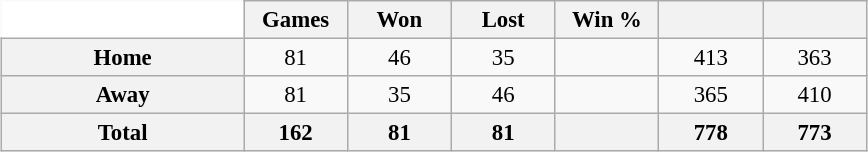<table class="wikitable" style="font-size:95%; text-align:center; width:38em; border:0;margin: 0.5em auto;">
<tr>
<td width="28%" style="background:#fff;border:0;"></td>
<th width="12%">Games</th>
<th width="12%">Won</th>
<th width="12%">Lost</th>
<th width="12%">Win %</th>
<th width="12%"></th>
<th width="12%"></th>
</tr>
<tr>
<th>Home</th>
<td>81</td>
<td>46</td>
<td>35</td>
<td></td>
<td>413</td>
<td>363</td>
</tr>
<tr>
<th>Away</th>
<td>81</td>
<td>35</td>
<td>46</td>
<td></td>
<td>365</td>
<td>410</td>
</tr>
<tr>
<th>Total</th>
<th>162</th>
<th>81</th>
<th>81</th>
<th></th>
<th>778</th>
<th>773</th>
</tr>
</table>
